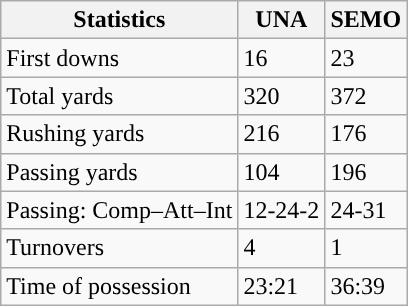<table class="wikitable" style="float:left">
<tr>
<th>Statistics</th>
<th>UNA</th>
<th>SEMO</th>
</tr>
<tr>
<td>First downs</td>
<td>16</td>
<td>23</td>
</tr>
<tr>
<td>Total yards</td>
<td>320</td>
<td>372</td>
</tr>
<tr>
<td>Rushing yards</td>
<td>216</td>
<td>176</td>
</tr>
<tr>
<td>Passing yards</td>
<td>104</td>
<td>196</td>
</tr>
<tr>
<td>Passing: Comp–Att–Int</td>
<td>12-24-2</td>
<td>24-31</td>
</tr>
<tr>
<td>Turnovers</td>
<td>4</td>
<td>1</td>
</tr>
<tr>
<td>Time of possession</td>
<td>23:21</td>
<td>36:39</td>
</tr>
</table>
